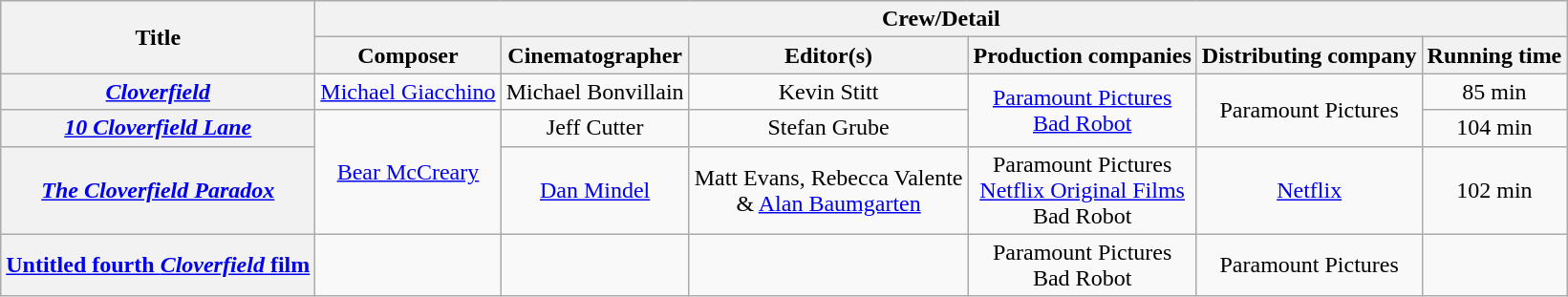<table class="wikitable plainrowheaders" style="text-align:center">
<tr>
<th rowspan="2">Title</th>
<th colspan="7">Crew/Detail</th>
</tr>
<tr>
<th>Composer</th>
<th>Cinematographer</th>
<th>Editor(s)</th>
<th>Production companies</th>
<th>Distributing company</th>
<th>Running time</th>
</tr>
<tr>
<th><em><a href='#'>Cloverfield</a></em></th>
<td><a href='#'>Michael Giacchino</a></td>
<td>Michael Bonvillain</td>
<td>Kevin Stitt</td>
<td rowspan="2"><a href='#'>Paramount Pictures</a><br><a href='#'>Bad Robot</a></td>
<td rowspan="2">Paramount Pictures</td>
<td>85 min</td>
</tr>
<tr>
<th><em><a href='#'>10 Cloverfield Lane</a></em></th>
<td rowspan="2"><a href='#'>Bear McCreary</a></td>
<td>Jeff Cutter</td>
<td>Stefan Grube</td>
<td>104 min</td>
</tr>
<tr>
<th><em><a href='#'>The Cloverfield Paradox</a></em></th>
<td><a href='#'>Dan Mindel</a></td>
<td>Matt Evans, Rebecca Valente <br>& <a href='#'>Alan Baumgarten</a></td>
<td>Paramount Pictures<br><a href='#'>Netflix Original Films</a><br>Bad Robot</td>
<td><a href='#'>Netflix</a></td>
<td>102 min</td>
</tr>
<tr>
<th><a href='#'>Untitled fourth <em>Cloverfield</em> film</a></th>
<td></td>
<td></td>
<td></td>
<td>Paramount Pictures<br>Bad Robot</td>
<td>Paramount Pictures</td>
<td></td>
</tr>
</table>
